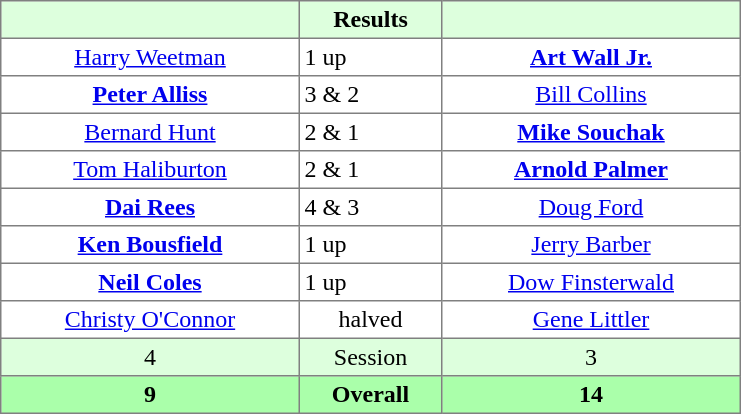<table border="1" cellpadding="3" style="border-collapse: collapse; text-align:center;">
<tr style="background:#dfd;">
<th style="width:12em;"></th>
<th style="width:5.5em;">Results</th>
<th style="width:12em;"></th>
</tr>
<tr>
<td><a href='#'>Harry Weetman</a></td>
<td align=left> 1 up</td>
<td><strong><a href='#'>Art Wall Jr.</a></strong></td>
</tr>
<tr>
<td><strong><a href='#'>Peter Alliss</a></strong></td>
<td align=left> 3 & 2</td>
<td><a href='#'>Bill Collins</a></td>
</tr>
<tr>
<td><a href='#'>Bernard Hunt</a></td>
<td align=left> 2 & 1</td>
<td><strong><a href='#'>Mike Souchak</a></strong></td>
</tr>
<tr>
<td><a href='#'>Tom Haliburton</a></td>
<td align=left> 2 & 1</td>
<td><strong><a href='#'>Arnold Palmer</a></strong></td>
</tr>
<tr>
<td><strong><a href='#'>Dai Rees</a></strong></td>
<td align=left> 4 & 3</td>
<td><a href='#'>Doug Ford</a></td>
</tr>
<tr>
<td><strong><a href='#'>Ken Bousfield</a></strong></td>
<td align=left> 1 up</td>
<td><a href='#'>Jerry Barber</a></td>
</tr>
<tr>
<td><strong><a href='#'>Neil Coles</a></strong></td>
<td align=left> 1 up</td>
<td><a href='#'>Dow Finsterwald</a></td>
</tr>
<tr>
<td><a href='#'>Christy O'Connor</a></td>
<td>halved</td>
<td><a href='#'>Gene Littler</a></td>
</tr>
<tr style="background:#dfd;">
<td>4</td>
<td>Session</td>
<td>3</td>
</tr>
<tr style="background:#afa;">
<th>9</th>
<th>Overall</th>
<th>14</th>
</tr>
</table>
